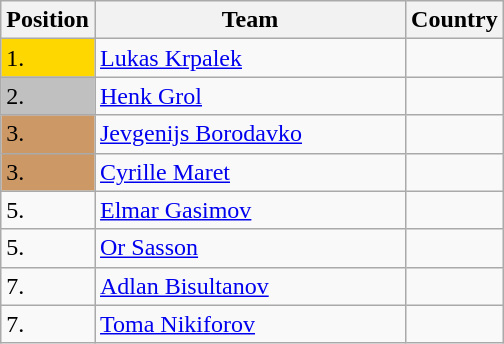<table class=wikitable>
<tr>
<th width=10>Position</th>
<th width=200>Team</th>
<th>Country</th>
</tr>
<tr>
<td bgcolor=gold>1.</td>
<td><a href='#'>Lukas Krpalek</a></td>
<td></td>
</tr>
<tr>
<td bgcolor="silver">2.</td>
<td><a href='#'>Henk Grol</a></td>
<td></td>
</tr>
<tr>
<td bgcolor="CC9966">3.</td>
<td><a href='#'>Jevgenijs Borodavko</a></td>
<td></td>
</tr>
<tr>
<td bgcolor="CC9966">3.</td>
<td><a href='#'>Cyrille Maret</a></td>
<td></td>
</tr>
<tr>
<td>5.</td>
<td><a href='#'>Elmar Gasimov</a></td>
<td></td>
</tr>
<tr>
<td>5.</td>
<td><a href='#'>Or Sasson</a></td>
<td></td>
</tr>
<tr>
<td>7.</td>
<td><a href='#'>Adlan Bisultanov</a></td>
<td></td>
</tr>
<tr>
<td>7.</td>
<td><a href='#'>Toma Nikiforov</a></td>
<td></td>
</tr>
</table>
